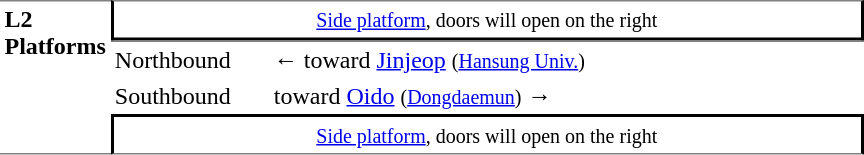<table table border=0 cellspacing=0 cellpadding=3>
<tr>
<td style="border-top:solid 1px gray;border-bottom:solid 1px gray;" width=50 rowspan=10 valign=top><strong>L2<br>Platforms</strong></td>
<td style="border-top:solid 1px gray;border-right:solid 2px black;border-left:solid 2px black;border-bottom:solid 2px black;text-align:center;" colspan=2><small><a href='#'>Side platform</a>, doors will open on the right</small></td>
</tr>
<tr>
<td style="border-bottom:solid 0px gray;border-top:solid 1px gray;" width=100>Northbound</td>
<td style="border-bottom:solid 0px gray;border-top:solid 1px gray;" width=390>←  toward <a href='#'>Jinjeop</a> <small>(<a href='#'>Hansung Univ.</a>)</small></td>
</tr>
<tr>
<td>Southbound</td>
<td>  toward <a href='#'>Oido</a> <small>(<a href='#'>Dongdaemun</a>)</small> →</td>
</tr>
<tr>
<td style="border-top:solid 2px black;border-right:solid 2px black;border-left:solid 2px black;border-bottom:solid 1px gray;text-align:center;" colspan=2><small><a href='#'>Side platform</a>, doors will open on the right</small></td>
</tr>
</table>
